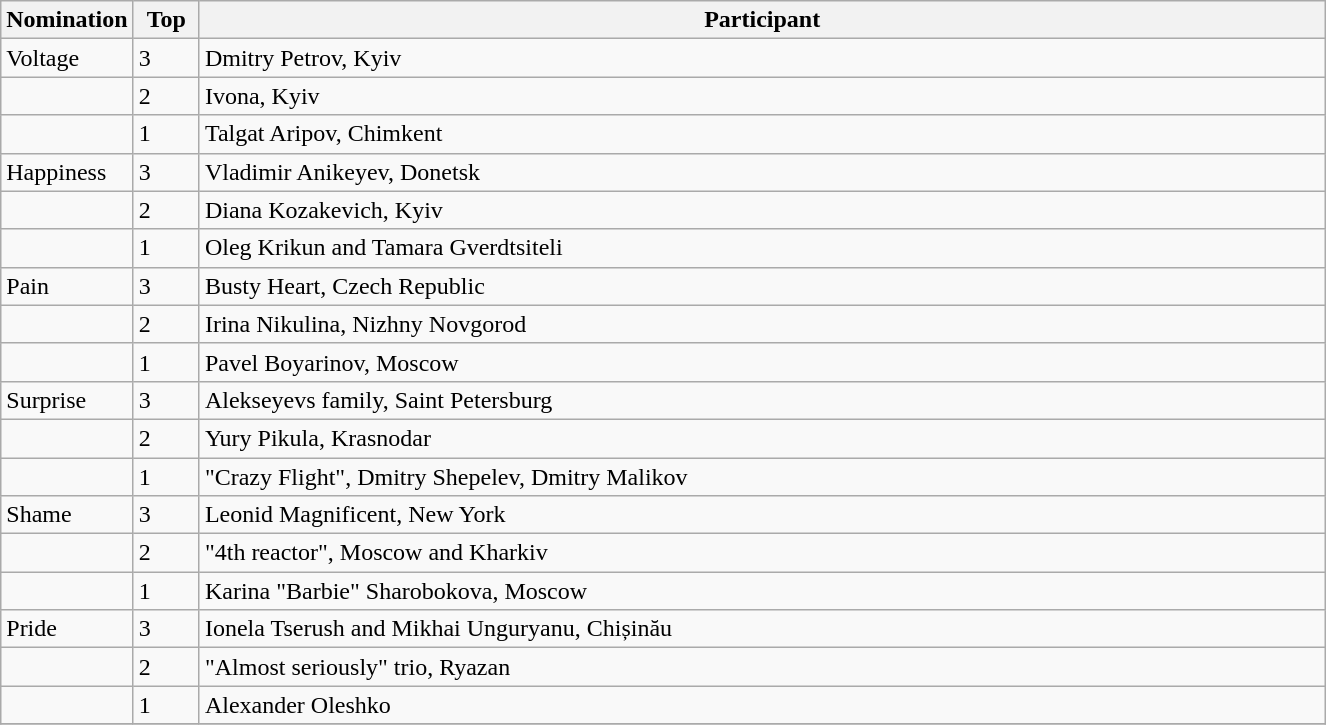<table class="wikitable">
<tr>
<th width="10%">Nomination</th>
<th width="5%">Top</th>
<th width="85%">Participant</th>
</tr>
<tr>
<td>Voltage</td>
<td>3</td>
<td>Dmitry Petrov, Kyiv</td>
</tr>
<tr>
<td></td>
<td>2</td>
<td>Ivona, Kyiv</td>
</tr>
<tr>
<td></td>
<td>1</td>
<td>Talgat Aripov, Chimkent</td>
</tr>
<tr>
<td>Happiness</td>
<td>3</td>
<td>Vladimir Anikeyev, Donetsk</td>
</tr>
<tr>
<td></td>
<td>2</td>
<td>Diana Kozakevich, Kyiv</td>
</tr>
<tr>
<td></td>
<td>1</td>
<td>Oleg Krikun and Tamara Gverdtsiteli</td>
</tr>
<tr>
<td>Pain</td>
<td>3</td>
<td>Busty Heart, Czech Republic</td>
</tr>
<tr>
<td></td>
<td>2</td>
<td>Irina Nikulina, Nizhny Novgorod</td>
</tr>
<tr>
<td></td>
<td>1</td>
<td>Pavel Boyarinov, Moscow</td>
</tr>
<tr>
<td>Surprise</td>
<td>3</td>
<td>Alekseyevs family, Saint Petersburg</td>
</tr>
<tr>
<td></td>
<td>2</td>
<td>Yury Pikula, Krasnodar</td>
</tr>
<tr>
<td></td>
<td>1</td>
<td>"Crazy Flight", Dmitry Shepelev, Dmitry Malikov</td>
</tr>
<tr>
<td>Shame</td>
<td>3</td>
<td>Leonid Magnificent, New York</td>
</tr>
<tr>
<td></td>
<td>2</td>
<td>"4th reactor", Moscow and Kharkiv</td>
</tr>
<tr>
<td></td>
<td>1</td>
<td>Karina "Barbie" Sharobokova, Moscow</td>
</tr>
<tr>
<td>Pride</td>
<td>3</td>
<td>Ionela Tserush and Mikhai Unguryanu, Chișinău</td>
</tr>
<tr>
<td></td>
<td>2</td>
<td>"Almost seriously" trio, Ryazan</td>
</tr>
<tr>
<td></td>
<td>1</td>
<td>Alexander Oleshko</td>
</tr>
<tr>
</tr>
</table>
